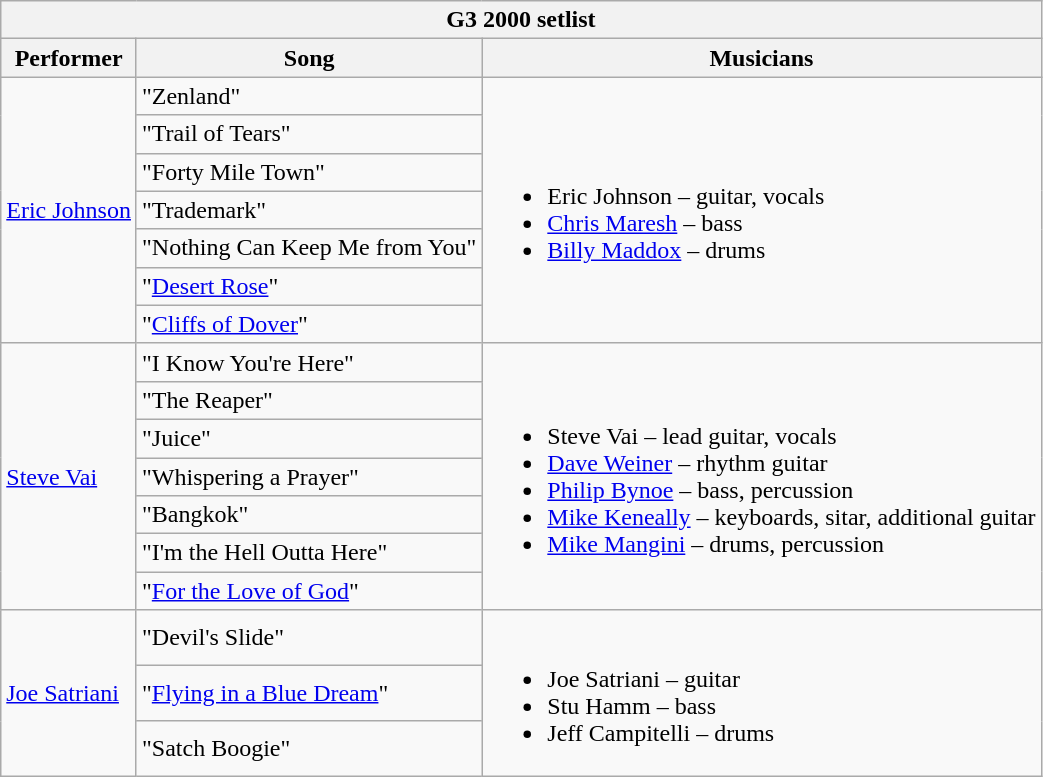<table class="wikitable collapsible collapsed">
<tr>
<th colspan="3">G3 2000 setlist</th>
</tr>
<tr>
<th>Performer</th>
<th>Song</th>
<th>Musicians</th>
</tr>
<tr>
<td rowspan=7><a href='#'>Eric Johnson</a></td>
<td>"Zenland"</td>
<td rowspan=7><br><ul><li>Eric Johnson – guitar, vocals</li><li><a href='#'>Chris Maresh</a> – bass</li><li><a href='#'>Billy Maddox</a> – drums</li></ul></td>
</tr>
<tr>
<td>"Trail of Tears"</td>
</tr>
<tr>
<td>"Forty Mile Town"</td>
</tr>
<tr>
<td>"Trademark"</td>
</tr>
<tr>
<td>"Nothing Can Keep Me from You"</td>
</tr>
<tr>
<td>"<a href='#'>Desert Rose</a>"</td>
</tr>
<tr>
<td>"<a href='#'>Cliffs of Dover</a>"</td>
</tr>
<tr>
<td rowspan=7><a href='#'>Steve Vai</a></td>
<td>"I Know You're Here"</td>
<td rowspan=7><br><ul><li>Steve Vai – lead guitar, vocals</li><li><a href='#'>Dave Weiner</a> – rhythm guitar</li><li><a href='#'>Philip Bynoe</a> – bass, percussion</li><li><a href='#'>Mike Keneally</a> – keyboards, sitar, additional guitar</li><li><a href='#'>Mike Mangini</a> – drums, percussion</li></ul></td>
</tr>
<tr>
<td>"The Reaper"</td>
</tr>
<tr>
<td>"Juice"</td>
</tr>
<tr>
<td>"Whispering a Prayer"</td>
</tr>
<tr>
<td>"Bangkok"</td>
</tr>
<tr>
<td>"I'm the Hell Outta Here"</td>
</tr>
<tr>
<td>"<a href='#'>For the Love of God</a>"</td>
</tr>
<tr>
<td rowspan=3><a href='#'>Joe Satriani</a></td>
<td>"Devil's Slide"</td>
<td rowspan=3><br><ul><li>Joe Satriani – guitar</li><li>Stu Hamm – bass</li><li>Jeff Campitelli – drums</li></ul></td>
</tr>
<tr>
<td>"<a href='#'>Flying in a Blue Dream</a>"</td>
</tr>
<tr>
<td>"Satch Boogie"</td>
</tr>
</table>
